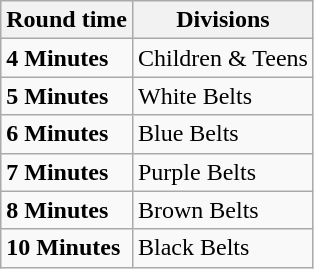<table class="wikitable">
<tr>
<th>Round time</th>
<th>Divisions</th>
</tr>
<tr>
<td><strong>4 Minutes</strong></td>
<td>Children & Teens</td>
</tr>
<tr>
<td><strong>5 Minutes</strong></td>
<td>White Belts</td>
</tr>
<tr>
<td><strong>6 Minutes</strong></td>
<td>Blue Belts</td>
</tr>
<tr>
<td><strong>7 Minutes</strong></td>
<td>Purple Belts</td>
</tr>
<tr>
<td><strong>8 Minutes</strong></td>
<td>Brown Belts</td>
</tr>
<tr>
<td><strong>10 Minutes</strong></td>
<td>Black Belts</td>
</tr>
</table>
